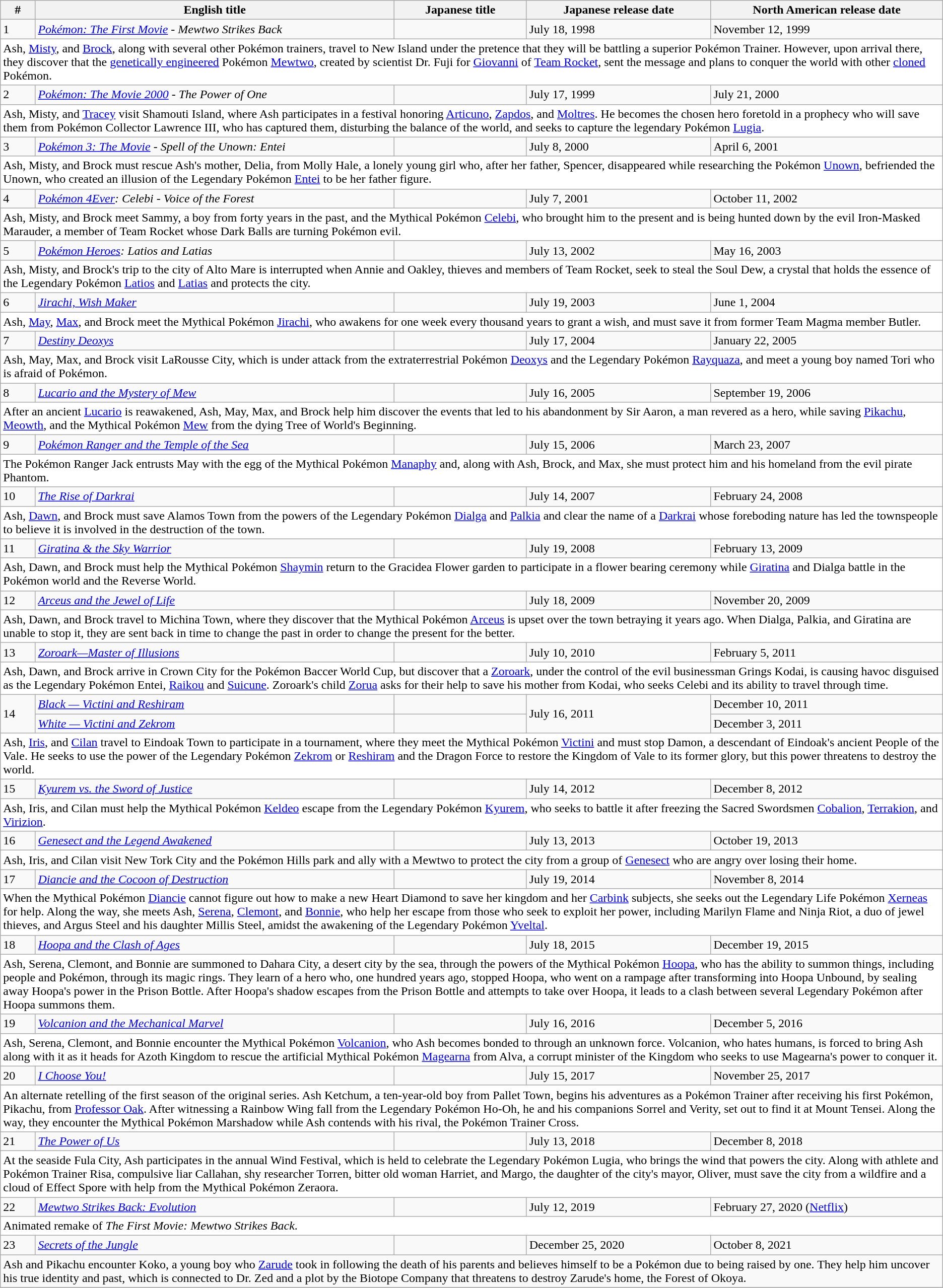<table class="wikitable">
<tr>
<th>#</th>
<th>English title</th>
<th>Japanese title</th>
<th>Japanese release date</th>
<th>North American release date</th>
</tr>
<tr>
<td>1</td>
<td><em><a href='#'>Pokémon: The First Movie</a> - Mewtwo Strikes Back</em></td>
<td></td>
<td>July 18, 1998</td>
<td>November 12, 1999</td>
</tr>
<tr>
<td colspan="5" style="background:#FFFFFF;">Ash, <a href='#'>Misty</a>, and <a href='#'>Brock</a>, along with several other Pokémon trainers, travel to New Island under the pretence that they will be battling a superior Pokémon Trainer. However, upon arrival there, they discover that the <a href='#'>genetically engineered</a> Pokémon <a href='#'>Mewtwo</a>, created by scientist Dr. Fuji for <a href='#'>Giovanni</a> of <a href='#'>Team Rocket</a>, sent the message and plans to conquer the world with other <a href='#'>cloned</a> Pokémon.</td>
</tr>
<tr>
<td>2</td>
<td><em><a href='#'>Pokémon: The Movie 2000</a> - The Power of One</em></td>
<td></td>
<td>July 17, 1999</td>
<td>July 21, 2000</td>
</tr>
<tr>
<td colspan="5" style="background:#FFFFFF;">Ash, Misty, and <a href='#'>Tracey</a> visit Shamouti Island, where Ash participates in a festival honoring <a href='#'>Articuno</a>, <a href='#'>Zapdos</a>, and <a href='#'>Moltres</a>. He becomes the chosen hero foretold in a prophecy who will save them from Pokémon Collector Lawrence III, who has captured them, disturbing the balance of the world, and seeks to capture the legendary Pokémon <a href='#'>Lugia</a>.</td>
</tr>
<tr>
<td>3</td>
<td><em><a href='#'>Pokémon 3: The Movie</a> - Spell of the Unown: Entei</em></td>
<td></td>
<td>July 8, 2000</td>
<td>April 6, 2001</td>
</tr>
<tr>
<td colspan="5" style="background:#FFFFFF;">Ash, Misty, and Brock must rescue Ash's mother, Delia, from Molly Hale, a lonely young girl who, after her father, Spencer, disappeared while researching the Pokémon <a href='#'>Unown</a>, befriended the Unown, who created an illusion of the Legendary Pokémon <a href='#'>Entei</a> to be her father figure.</td>
</tr>
<tr>
<td>4</td>
<td><em><a href='#'>Pokémon 4Ever</a>: Celebi - Voice of the Forest</em></td>
<td></td>
<td>July 7, 2001</td>
<td>October 11, 2002</td>
</tr>
<tr>
<td colspan="5" style="background:#FFFFFF;">Ash, Misty, and Brock meet Sammy, a boy from forty years in the past, and the Mythical Pokémon <a href='#'>Celebi</a>, who brought him to the present and is being hunted down by the evil Iron-Masked Marauder, a member of Team Rocket whose Dark Balls are turning Pokémon evil.</td>
</tr>
<tr>
<td>5</td>
<td><em><a href='#'>Pokémon Heroes</a>: Latios and Latias</em></td>
<td></td>
<td>July 13, 2002</td>
<td>May 16, 2003</td>
</tr>
<tr>
<td colspan="5" style="background:#FFFFFF;">Ash, Misty, and Brock's trip to the city of Alto Mare is interrupted when Annie and Oakley, thieves and members of Team Rocket, seek to steal the Soul Dew, a crystal that holds the essence of the Legendary Pokémon <a href='#'>Latios</a> and <a href='#'>Latias</a> and protects the city.</td>
</tr>
<tr>
<td>6</td>
<td><em><a href='#'>Jirachi, Wish Maker</a></em></td>
<td></td>
<td>July 19, 2003</td>
<td>June 1, 2004</td>
</tr>
<tr>
<td colspan="5" style="background:#FFFFFF;">Ash, <a href='#'>May</a>, <a href='#'>Max</a>, and Brock meet the Mythical Pokémon <a href='#'>Jirachi</a>, who awakens for one week every thousand years to grant a wish, and must save it from former Team Magma member Butler.</td>
</tr>
<tr>
<td>7</td>
<td><em><a href='#'>Destiny Deoxys</a></em></td>
<td></td>
<td>July 17, 2004</td>
<td>January 22, 2005</td>
</tr>
<tr>
<td colspan="5" style="background:#FFFFFF;">Ash, May, Max, and Brock visit LaRousse City, which is under attack from the extraterrestrial Pokémon <a href='#'>Deoxys</a> and the Legendary Pokémon <a href='#'>Rayquaza</a>, and meet a young boy named Tori who is afraid of Pokémon.</td>
</tr>
<tr>
<td>8</td>
<td><em><a href='#'>Lucario and the Mystery of Mew</a></em></td>
<td></td>
<td>July 16, 2005</td>
<td>September 19, 2006</td>
</tr>
<tr>
<td colspan="5" style="background:#FFFFFF;">After an ancient <a href='#'>Lucario</a> is reawakened, Ash, May, Max, and Brock help him discover the events that led to his abandonment by Sir Aaron, a man revered as a hero, while saving <a href='#'>Pikachu</a>, <a href='#'>Meowth</a>, and the Mythical Pokémon <a href='#'>Mew</a> from the dying Tree of World's Beginning.</td>
</tr>
<tr>
<td>9</td>
<td><em><a href='#'>Pokémon Ranger and the Temple of the Sea</a></em></td>
<td></td>
<td>July 15, 2006</td>
<td>March 23, 2007</td>
</tr>
<tr>
<td colspan="5" style="background:#FFFFFF;">The Pokémon Ranger Jack entrusts May with the egg of the Mythical Pokémon <a href='#'>Manaphy</a> and, along with Ash, Brock, and Max, she must protect him and his homeland from the evil pirate Phantom.</td>
</tr>
<tr>
<td>10</td>
<td><em><a href='#'>The Rise of Darkrai</a></em></td>
<td></td>
<td>July 14, 2007</td>
<td>February 24, 2008</td>
</tr>
<tr>
<td colspan="5" style="background:#FFFFFF;">Ash, <a href='#'>Dawn</a>, and Brock must save Alamos Town from the powers of the Legendary Pokémon <a href='#'>Dialga</a> and <a href='#'>Palkia</a> and clear the name of a <a href='#'>Darkrai</a> whose foreboding nature has led the townspeople to believe it is involved in the destruction of the town.</td>
</tr>
<tr>
<td>11</td>
<td><em><a href='#'>Giratina & the Sky Warrior</a></em></td>
<td></td>
<td>July 19, 2008</td>
<td>February 13, 2009</td>
</tr>
<tr>
<td colspan="5" style="background:#FFFFFF;">Ash, Dawn, and Brock must help the Mythical Pokémon <a href='#'>Shaymin</a> return to the Gracidea Flower garden to participate in a flower bearing ceremony while <a href='#'>Giratina</a> and Dialga battle in the Pokémon world and the Reverse World.</td>
</tr>
<tr>
<td>12</td>
<td><em><a href='#'>Arceus and the Jewel of Life</a></em></td>
<td></td>
<td>July 18, 2009</td>
<td>November 20, 2009</td>
</tr>
<tr>
<td colspan="5" style="background:#FFFFFF;">Ash, Dawn, and Brock travel to Michina Town, where they discover that the Mythical Pokémon <a href='#'>Arceus</a> is upset over the town betraying it years ago. When Dialga, Palkia, and Giratina are unable to stop it, they are sent back in time to change the past in order to change the present for the better.</td>
</tr>
<tr>
<td>13</td>
<td><em><a href='#'>Zoroark—Master of Illusions</a></em></td>
<td></td>
<td>July 10, 2010</td>
<td>February 5, 2011</td>
</tr>
<tr>
<td colspan="5" style="background:#FFFFFF;">Ash, Dawn, and Brock arrive in Crown City for the Pokémon Baccer World Cup, but discover that a <a href='#'>Zoroark</a>, under the control of the evil businessman Grings Kodai, is causing havoc disguised as the Legendary Pokémon Entei, <a href='#'>Raikou</a> and <a href='#'>Suicune</a>. Zoroark's child <a href='#'>Zorua</a> asks for their help to save his mother from Kodai, who seeks Celebi and its ability to travel through time.</td>
</tr>
<tr>
<td rowspan="2">14</td>
<td><em><a href='#'>Black — Victini and Reshiram</a></em></td>
<td></td>
<td rowspan="2">July 16, 2011</td>
<td>December 10, 2011</td>
</tr>
<tr>
<td><em><a href='#'>White — Victini and Zekrom</a></em></td>
<td></td>
<td>December 3, 2011</td>
</tr>
<tr>
<td colspan="5" style="background:#FFFFFF;">Ash, <a href='#'>Iris</a>, and <a href='#'>Cilan</a> travel to Eindoak Town to participate in a tournament, where they meet the Mythical Pokémon <a href='#'>Victini</a> and must stop Damon, a descendant of Eindoak's ancient People of the Vale. He seeks to use the power of the Legendary Pokémon <a href='#'>Zekrom</a> or <a href='#'>Reshiram</a> and the Dragon Force to restore the Kingdom of Vale to its former glory, but this power threatens to destroy the world.</td>
</tr>
<tr>
<td>15</td>
<td><em><a href='#'>Kyurem vs. the Sword of Justice</a></em></td>
<td></td>
<td>July 14, 2012</td>
<td>December 8, 2012</td>
</tr>
<tr>
<td colspan="5" style="background:#FFFFFF;">Ash, Iris, and Cilan must help the Mythical Pokémon <a href='#'>Keldeo</a> escape from the Legendary Pokémon <a href='#'>Kyurem</a>, who seeks to battle it after freezing the Sacred Swordsmen <a href='#'>Cobalion</a>, <a href='#'>Terrakion</a>, and <a href='#'>Virizion</a>.</td>
</tr>
<tr>
<td>16</td>
<td><em><a href='#'>Genesect and the Legend Awakened</a></em></td>
<td></td>
<td>July 13, 2013</td>
<td>October 19, 2013</td>
</tr>
<tr>
<td colspan="5" style="background:#FFFFFF;">Ash, Iris, and Cilan visit New Tork City and the Pokémon Hills park and ally with a Mewtwo to protect the city from a group of <a href='#'>Genesect</a> who are angry over losing their home.</td>
</tr>
<tr>
<td>17</td>
<td><em><a href='#'>Diancie and the Cocoon of Destruction</a></em></td>
<td></td>
<td>July 19, 2014</td>
<td>November 8, 2014</td>
</tr>
<tr>
<td colspan="5" style="background:#FFFFFF;">When the Mythical Pokémon <a href='#'>Diancie</a> cannot figure out how to make a new Heart Diamond to save her kingdom and her <a href='#'>Carbink</a> subjects, she seeks out the Legendary Life Pokémon <a href='#'>Xerneas</a> for help. Along the way, she meets Ash, <a href='#'>Serena</a>, <a href='#'>Clemont</a>, and <a href='#'>Bonnie</a>, who help her escape from those who seek to exploit her power, including Marilyn Flame and Ninja Riot, a duo of jewel thieves, and Argus Steel and his daughter Millis Steel, amidst the awakening of the Legendary Pokémon <a href='#'>Yveltal</a>.</td>
</tr>
<tr>
<td>18</td>
<td><em><a href='#'>Hoopa and the Clash of Ages</a></em></td>
<td></td>
<td>July 18, 2015</td>
<td>December 19, 2015</td>
</tr>
<tr>
<td colspan="5" style="background:#FFFFFF;">Ash, Serena, Clemont, and Bonnie are summoned to Dahara City, a desert city by the sea, through the powers of the Mythical Pokémon <a href='#'>Hoopa</a>, who has the ability to summon things, including people and Pokémon, through its magic rings. They learn of a hero who, one hundred years ago, stopped Hoopa, who went on a rampage after transforming into Hoopa Unbound, by sealing away Hoopa's power in the Prison Bottle. After Hoopa's shadow escapes from the Prison Bottle and attempts to take over Hoopa, it leads to a clash between several Legendary Pokémon after Hoopa summons them.</td>
</tr>
<tr>
<td>19</td>
<td><em><a href='#'>Volcanion and the Mechanical Marvel</a></em></td>
<td></td>
<td>July 16, 2016</td>
<td>December 5, 2016</td>
</tr>
<tr>
<td colspan="5" style="background:#FFFFFF;">Ash, Serena, Clemont, and Bonnie encounter the Mythical Pokémon <a href='#'>Volcanion</a>, who Ash becomes bonded to through an unknown force. Volcanion, who hates humans, is forced to bring Ash along with it as it heads for Azoth Kingdom to rescue the artificial Mythical Pokémon <a href='#'>Magearna</a> from Alva, a corrupt minister of the Kingdom who seeks to use Magearna's power to conquer it.</td>
</tr>
<tr>
<td>20</td>
<td><em><a href='#'>I Choose You!</a></em></td>
<td></td>
<td>July 15, 2017</td>
<td>November 25, 2017</td>
</tr>
<tr>
<td colspan="5" style="background:#FFFFFF;">An alternate retelling of the first season of the original series. Ash Ketchum, a ten-year-old boy from Pallet Town, begins his adventures as a Pokémon Trainer after receiving his first Pokémon, Pikachu, from <a href='#'>Professor Oak</a>. After witnessing a Rainbow Wing fall from the Legendary Pokémon Ho-Oh, he and his companions Sorrel and Verity, set out to find it at Mount Tensei. Along the way, they encounter the Mythical Pokémon Marshadow while Ash contends with his rival, the Pokémon Trainer Cross.</td>
</tr>
<tr>
<td>21</td>
<td><em><a href='#'>The Power of Us</a></em></td>
<td></td>
<td>July 13, 2018</td>
<td>December 8, 2018</td>
</tr>
<tr>
<td colspan="5" style="background:#FFFFFF;">At the seaside Fula City, Ash participates in the annual Wind Festival, which is held to celebrate the Legendary Pokémon Lugia, who brings the wind that powers the city. Along with athlete and Pokémon Trainer Risa, compulsive liar Callahan, shy researcher Torren, bitter old woman Harriet, and Margo, the daughter of the city's mayor, Oliver, must save the city from a wildfire and a cloud of Effect Spore with help from the Mythical Pokémon Zeraora.</td>
</tr>
<tr>
<td>22</td>
<td><em><a href='#'>Mewtwo Strikes Back: Evolution</a></em></td>
<td></td>
<td>July 12, 2019</td>
<td>February 27, 2020 (<a href='#'>Netflix</a>)</td>
</tr>
<tr>
<td colspan="5" style="background:#FFFFFF;">Animated remake of <em>The First Movie: Mewtwo Strikes Back</em>.</td>
</tr>
<tr>
<td>23</td>
<td><a href='#'><em>Secrets of the Jungle</em></a></td>
<td></td>
<td>December 25, 2020</td>
<td>October 8, 2021</td>
</tr>
<tr>
<td colspan="5">Ash and Pikachu encounter Koko, a young boy who <a href='#'>Zarude</a> took in following the death of his parents and believes himself to be a Pokémon due to being raised by one. They help him uncover his true identity and past, which is connected to Dr. Zed and a plot by the Biotope Company that threatens to destroy Zarude's home, the Forest of Okoya.</td>
</tr>
<tr>
</tr>
</table>
